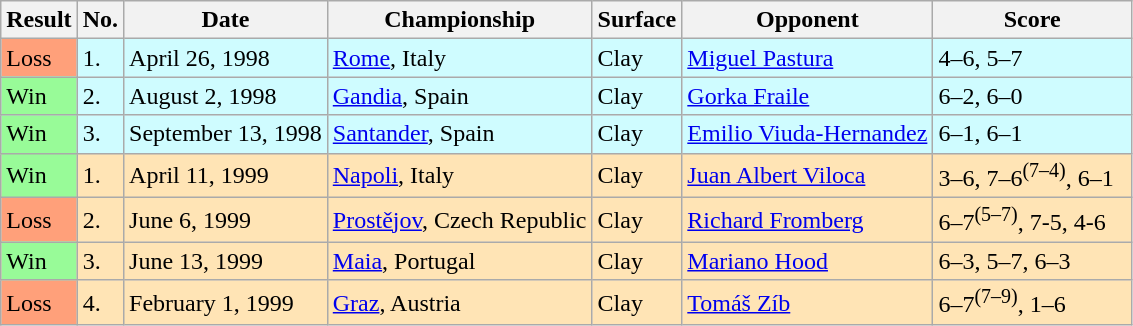<table class="sortable wikitable">
<tr>
<th style="width:40px">Result</th>
<th>No.</th>
<th>Date</th>
<th>Championship</th>
<th>Surface</th>
<th>Opponent</th>
<th style="width:125px" class="unsortable">Score</th>
</tr>
<tr bgcolor="CFFCFF">
<td style="background:#ffa07a;">Loss</td>
<td>1.</td>
<td>April 26, 1998</td>
<td><a href='#'>Rome</a>, Italy</td>
<td>Clay</td>
<td> <a href='#'>Miguel Pastura</a></td>
<td>4–6, 5–7</td>
</tr>
<tr bgcolor="CFFCFF">
<td style="background:#98fb98;">Win</td>
<td>2.</td>
<td>August 2, 1998</td>
<td><a href='#'>Gandia</a>, Spain</td>
<td>Clay</td>
<td> <a href='#'>Gorka Fraile</a></td>
<td>6–2, 6–0</td>
</tr>
<tr bgcolor="CFFCFF">
<td style="background:#98fb98;">Win</td>
<td>3.</td>
<td>September 13, 1998</td>
<td><a href='#'>Santander</a>, Spain</td>
<td>Clay</td>
<td> <a href='#'>Emilio Viuda-Hernandez</a></td>
<td>6–1, 6–1</td>
</tr>
<tr bgcolor=moccasin>
<td style="background:#98fb98;">Win</td>
<td>1.</td>
<td>April 11, 1999</td>
<td><a href='#'>Napoli</a>, Italy</td>
<td>Clay</td>
<td> <a href='#'>Juan Albert Viloca</a></td>
<td>3–6, 7–6<sup>(7–4)</sup>, 6–1</td>
</tr>
<tr bgcolor=moccasin>
<td style="background:#ffa07a;">Loss</td>
<td>2.</td>
<td>June 6, 1999</td>
<td><a href='#'>Prostějov</a>, Czech Republic</td>
<td>Clay</td>
<td> <a href='#'>Richard Fromberg</a></td>
<td>6–7<sup>(5–7)</sup>, 7-5, 4-6</td>
</tr>
<tr bgcolor=moccasin>
<td style="background:#98fb98;">Win</td>
<td>3.</td>
<td>June 13, 1999</td>
<td><a href='#'>Maia</a>, Portugal</td>
<td>Clay</td>
<td> <a href='#'>Mariano Hood</a></td>
<td>6–3, 5–7, 6–3</td>
</tr>
<tr bgcolor=moccasin>
<td style="background:#ffa07a;">Loss</td>
<td>4.</td>
<td>February 1, 1999</td>
<td><a href='#'>Graz</a>, Austria</td>
<td>Clay</td>
<td> <a href='#'>Tomáš Zíb</a></td>
<td>6–7<sup>(7–9)</sup>, 1–6</td>
</tr>
</table>
